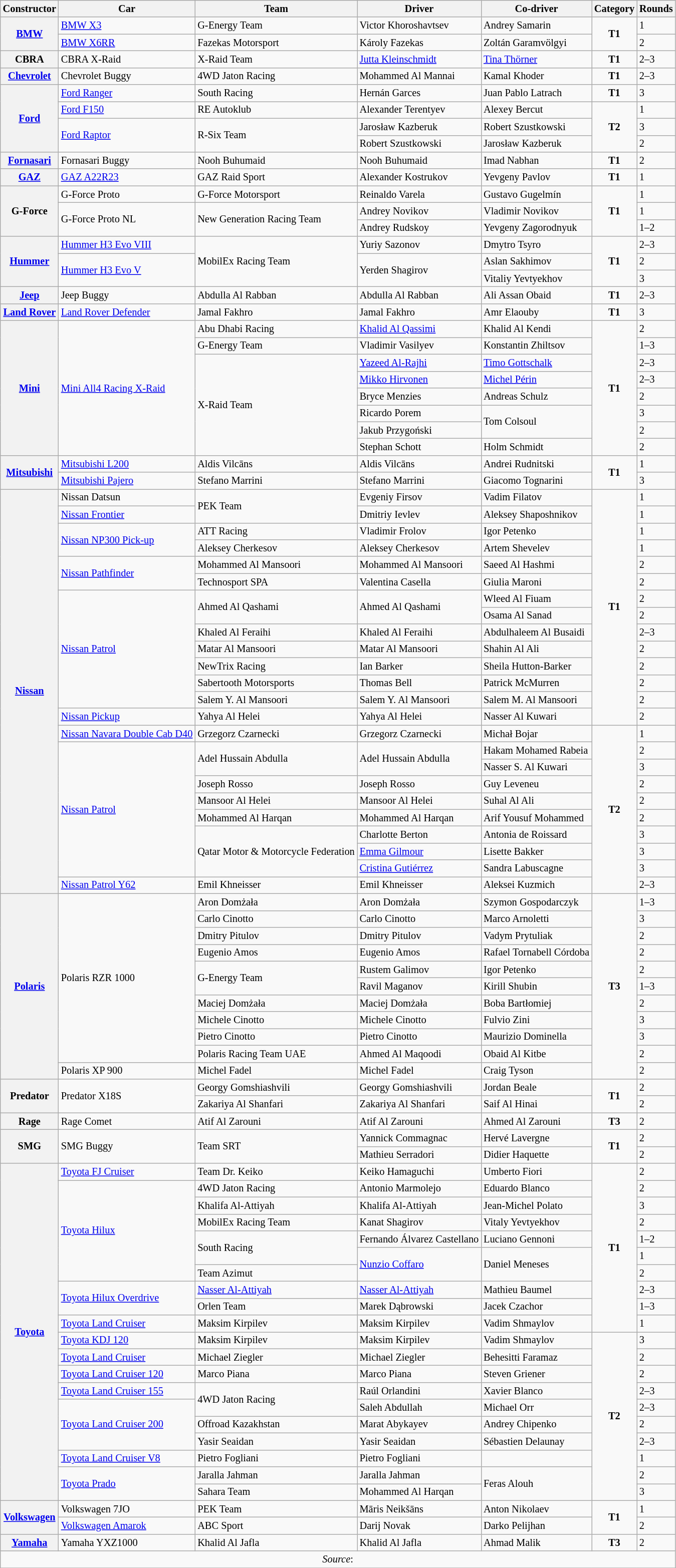<table class="wikitable" style="font-size: 85%">
<tr>
<th>Constructor</th>
<th>Car</th>
<th>Team</th>
<th>Driver</th>
<th>Co-driver</th>
<th>Category</th>
<th>Rounds</th>
</tr>
<tr>
<th rowspan=2><a href='#'>BMW</a></th>
<td><a href='#'>BMW X3</a></td>
<td> G-Energy Team</td>
<td> Victor Khoroshavtsev</td>
<td> Andrey Samarin</td>
<td rowspan=2 align="center"><strong><span>T1</span></strong></td>
<td>1</td>
</tr>
<tr>
<td><a href='#'>BMW X6RR</a></td>
<td> Fazekas Motorsport</td>
<td> Károly Fazekas</td>
<td> Zoltán Garamvölgyi</td>
<td>2</td>
</tr>
<tr>
<th>CBRA</th>
<td>CBRA X-Raid</td>
<td> X-Raid Team</td>
<td> <a href='#'>Jutta Kleinschmidt</a></td>
<td> <a href='#'>Tina Thörner</a></td>
<td align="center"><strong><span>T1</span></strong></td>
<td>2–3</td>
</tr>
<tr>
<th><a href='#'>Chevrolet</a></th>
<td>Chevrolet Buggy</td>
<td> 4WD Jaton Racing</td>
<td> Mohammed Al Mannai</td>
<td> Kamal Khoder</td>
<td align="center"><strong><span>T1</span></strong></td>
<td>2–3</td>
</tr>
<tr>
<th rowspan=4><a href='#'>Ford</a></th>
<td><a href='#'>Ford Ranger</a></td>
<td> South Racing</td>
<td> Hernán Garces</td>
<td> Juan Pablo Latrach</td>
<td align="center"><strong><span>T1</span></strong></td>
<td>3</td>
</tr>
<tr>
<td><a href='#'>Ford F150</a></td>
<td> RE Autoklub</td>
<td> Alexander Terentyev</td>
<td> Alexey Bercut</td>
<td rowspan=3 align="center"><strong><span>T2</span></strong></td>
<td>1</td>
</tr>
<tr>
<td rowspan=2><a href='#'>Ford Raptor</a></td>
<td rowspan=2> R-Six Team</td>
<td> Jarosław Kazberuk</td>
<td> Robert Szustkowski</td>
<td>3</td>
</tr>
<tr>
<td> Robert Szustkowski</td>
<td> Jarosław Kazberuk</td>
<td>2</td>
</tr>
<tr>
<th><a href='#'>Fornasari</a></th>
<td>Fornasari Buggy</td>
<td> Nooh Buhumaid</td>
<td> Nooh Buhumaid</td>
<td> Imad Nabhan</td>
<td align="center"><strong><span>T1</span></strong></td>
<td>2</td>
</tr>
<tr>
<th><a href='#'>GAZ</a></th>
<td><a href='#'>GAZ A22R23</a></td>
<td> GAZ Raid Sport</td>
<td> Alexander Kostrukov</td>
<td> Yevgeny Pavlov</td>
<td align="center"><strong><span>T1</span></strong></td>
<td>1</td>
</tr>
<tr>
<th rowspan=3>G-Force</th>
<td>G-Force Proto</td>
<td> G-Force Motorsport</td>
<td> Reinaldo Varela</td>
<td> Gustavo Gugelmín</td>
<td rowspan=3 align="center"><strong><span>T1</span></strong></td>
<td>1</td>
</tr>
<tr>
<td rowspan=2>G-Force Proto NL</td>
<td rowspan=2> New Generation Racing Team</td>
<td> Andrey Novikov</td>
<td> Vladimir Novikov</td>
<td>1</td>
</tr>
<tr>
<td> Andrey Rudskoy</td>
<td> Yevgeny Zagorodnyuk</td>
<td>1–2</td>
</tr>
<tr>
<th rowspan=3><a href='#'>Hummer</a></th>
<td><a href='#'>Hummer H3 Evo VIII</a></td>
<td rowspan=3> MobilEx Racing Team</td>
<td> Yuriy Sazonov</td>
<td> Dmytro Tsyro</td>
<td rowspan=3 align="center"><strong><span>T1</span></strong></td>
<td>2–3</td>
</tr>
<tr>
<td rowspan=2><a href='#'>Hummer H3 Evo V</a></td>
<td rowspan=2> Yerden Shagirov</td>
<td> Aslan Sakhimov</td>
<td>2</td>
</tr>
<tr>
<td> Vitaliy Yevtyekhov</td>
<td>3</td>
</tr>
<tr>
<th><a href='#'>Jeep</a></th>
<td>Jeep Buggy</td>
<td> Abdulla Al Rabban</td>
<td> Abdulla Al Rabban</td>
<td> Ali Assan Obaid</td>
<td align="center"><strong><span>T1</span></strong></td>
<td>2–3</td>
</tr>
<tr>
<th><a href='#'>Land Rover</a></th>
<td><a href='#'>Land Rover Defender</a></td>
<td> Jamal Fakhro</td>
<td> Jamal Fakhro</td>
<td> Amr Elaouby</td>
<td align="center"><strong><span>T1</span></strong></td>
<td>3</td>
</tr>
<tr>
<th rowspan=8><a href='#'>Mini</a></th>
<td rowspan=8><a href='#'>Mini All4 Racing X-Raid</a></td>
<td> Abu Dhabi Racing</td>
<td> <a href='#'>Khalid Al Qassimi</a></td>
<td> Khalid Al Kendi</td>
<td rowspan=8 align="center"><strong><span>T1</span></strong></td>
<td>2</td>
</tr>
<tr>
<td> G-Energy Team</td>
<td> Vladimir Vasilyev</td>
<td> Konstantin Zhiltsov</td>
<td>1–3</td>
</tr>
<tr>
<td rowspan=6> X-Raid Team</td>
<td> <a href='#'>Yazeed Al-Rajhi</a></td>
<td> <a href='#'>Timo Gottschalk</a></td>
<td>2–3</td>
</tr>
<tr>
<td> <a href='#'>Mikko Hirvonen</a></td>
<td> <a href='#'>Michel Périn</a></td>
<td>2–3</td>
</tr>
<tr>
<td> Bryce Menzies</td>
<td> Andreas Schulz</td>
<td>2</td>
</tr>
<tr>
<td> Ricardo Porem</td>
<td rowspan=2> Tom Colsoul</td>
<td>3</td>
</tr>
<tr>
<td> Jakub Przygoński</td>
<td>2</td>
</tr>
<tr>
<td> Stephan Schott</td>
<td> Holm Schmidt</td>
<td>2</td>
</tr>
<tr>
<th rowspan=2><a href='#'>Mitsubishi</a></th>
<td><a href='#'>Mitsubishi L200</a></td>
<td> Aldis Vilcāns</td>
<td> Aldis Vilcāns</td>
<td> Andrei Rudnitski</td>
<td rowspan=2 align="center"><strong><span>T1</span></strong></td>
<td>1</td>
</tr>
<tr>
<td><a href='#'>Mitsubishi Pajero</a></td>
<td> Stefano Marrini</td>
<td> Stefano Marrini</td>
<td> Giacomo Tognarini</td>
<td>3</td>
</tr>
<tr>
<th rowspan=24><a href='#'>Nissan</a></th>
<td>Nissan Datsun</td>
<td rowspan=2> PEK Team</td>
<td> Evgeniy Firsov</td>
<td> Vadim Filatov</td>
<td rowspan=14 align="center"><strong><span>T1</span></strong></td>
<td>1</td>
</tr>
<tr>
<td><a href='#'>Nissan Frontier</a></td>
<td> Dmitriy Ievlev</td>
<td> Aleksey Shaposhnikov</td>
<td>1</td>
</tr>
<tr>
<td rowspan=2><a href='#'>Nissan NP300 Pick-up</a></td>
<td> ATT Racing</td>
<td> Vladimir Frolov</td>
<td> Igor Petenko</td>
<td>1</td>
</tr>
<tr>
<td> Aleksey Cherkesov</td>
<td> Aleksey Cherkesov</td>
<td> Artem Shevelev</td>
<td>1</td>
</tr>
<tr>
<td rowspan=2><a href='#'>Nissan Pathfinder</a></td>
<td> Mohammed Al Mansoori</td>
<td> Mohammed Al Mansoori</td>
<td> Saeed Al Hashmi</td>
<td>2</td>
</tr>
<tr>
<td> Technosport SPA</td>
<td> Valentina Casella</td>
<td> Giulia Maroni</td>
<td>2</td>
</tr>
<tr>
<td rowspan=7><a href='#'>Nissan Patrol</a></td>
<td rowspan=2> Ahmed Al Qashami</td>
<td rowspan=2> Ahmed Al Qashami</td>
<td> Wleed Al Fiuam</td>
<td>2</td>
</tr>
<tr>
<td> Osama Al Sanad</td>
<td>2</td>
</tr>
<tr>
<td> Khaled Al Feraihi</td>
<td> Khaled Al Feraihi</td>
<td> Abdulhaleem Al Busaidi</td>
<td>2–3</td>
</tr>
<tr>
<td> Matar Al Mansoori</td>
<td> Matar Al Mansoori</td>
<td> Shahin Al Ali</td>
<td>2</td>
</tr>
<tr>
<td> NewTrix Racing</td>
<td> Ian Barker</td>
<td> Sheila Hutton-Barker</td>
<td>2</td>
</tr>
<tr>
<td> Sabertooth Motorsports</td>
<td> Thomas Bell</td>
<td> Patrick McMurren</td>
<td>2</td>
</tr>
<tr>
<td> Salem Y. Al Mansoori</td>
<td> Salem Y. Al Mansoori</td>
<td> Salem M. Al Mansoori</td>
<td>2</td>
</tr>
<tr>
<td><a href='#'>Nissan Pickup</a></td>
<td> Yahya Al Helei</td>
<td> Yahya Al Helei</td>
<td> Nasser Al Kuwari</td>
<td>2</td>
</tr>
<tr>
<td><a href='#'>Nissan Navara Double Cab D40</a></td>
<td> Grzegorz Czarnecki</td>
<td> Grzegorz Czarnecki</td>
<td> Michał Bojar</td>
<td rowspan=10 align="center"><strong><span>T2</span></strong></td>
<td>1</td>
</tr>
<tr>
<td rowspan=8><a href='#'>Nissan Patrol</a></td>
<td rowspan=2> Adel Hussain Abdulla</td>
<td rowspan=2> Adel Hussain Abdulla</td>
<td> Hakam Mohamed Rabeia</td>
<td>2</td>
</tr>
<tr>
<td> Nasser S. Al Kuwari</td>
<td>3</td>
</tr>
<tr>
<td> Joseph Rosso</td>
<td> Joseph Rosso</td>
<td> Guy Leveneu</td>
<td>2</td>
</tr>
<tr>
<td> Mansoor Al Helei</td>
<td> Mansoor Al Helei</td>
<td> Suhal Al Ali</td>
<td>2</td>
</tr>
<tr>
<td> Mohammed Al Harqan</td>
<td> Mohammed Al Harqan</td>
<td> Arif Yousuf Mohammed</td>
<td>2</td>
</tr>
<tr>
<td rowspan=3> Qatar Motor & Motorcycle Federation</td>
<td> Charlotte Berton</td>
<td> Antonia de Roissard</td>
<td>3</td>
</tr>
<tr>
<td> <a href='#'>Emma Gilmour</a></td>
<td> Lisette Bakker</td>
<td>3</td>
</tr>
<tr>
<td> <a href='#'>Cristina Gutiérrez</a></td>
<td> Sandra Labuscagne</td>
<td>3</td>
</tr>
<tr>
<td><a href='#'>Nissan Patrol Y62</a></td>
<td> Emil Khneisser</td>
<td> Emil Khneisser</td>
<td> Aleksei Kuzmich</td>
<td>2–3</td>
</tr>
<tr>
<th rowspan=11><a href='#'>Polaris</a></th>
<td rowspan=10>Polaris RZR 1000</td>
<td> Aron Domżała</td>
<td> Aron Domżała</td>
<td> Szymon Gospodarczyk</td>
<td rowspan=11 align="center"><strong><span>T3</span></strong></td>
<td>1–3</td>
</tr>
<tr>
<td> Carlo Cinotto</td>
<td> Carlo Cinotto</td>
<td> Marco Arnoletti</td>
<td>3</td>
</tr>
<tr>
<td> Dmitry Pitulov</td>
<td> Dmitry Pitulov</td>
<td> Vadym Prytuliak</td>
<td>2</td>
</tr>
<tr>
<td> Eugenio Amos</td>
<td> Eugenio Amos</td>
<td> Rafael Tornabell Córdoba</td>
<td>2</td>
</tr>
<tr>
<td rowspan=2> G-Energy Team</td>
<td> Rustem Galimov</td>
<td> Igor Petenko</td>
<td>2</td>
</tr>
<tr>
<td> Ravil Maganov</td>
<td> Kirill Shubin</td>
<td>1–3</td>
</tr>
<tr>
<td> Maciej Domżała</td>
<td> Maciej Domżała</td>
<td> Boba Bartłomiej</td>
<td>2</td>
</tr>
<tr>
<td> Michele Cinotto</td>
<td> Michele Cinotto</td>
<td> Fulvio Zini</td>
<td>3</td>
</tr>
<tr>
<td> Pietro Cinotto</td>
<td> Pietro Cinotto</td>
<td> Maurizio Dominella</td>
<td>3</td>
</tr>
<tr>
<td> Polaris Racing Team UAE</td>
<td> Ahmed Al Maqoodi</td>
<td> Obaid Al Kitbe</td>
<td>2</td>
</tr>
<tr>
<td>Polaris XP 900</td>
<td> Michel Fadel</td>
<td> Michel Fadel</td>
<td> Craig Tyson</td>
<td>2</td>
</tr>
<tr>
<th rowspan=2>Predator</th>
<td rowspan=2>Predator X18S</td>
<td> Georgy Gomshiashvili</td>
<td> Georgy Gomshiashvili</td>
<td> Jordan Beale</td>
<td rowspan=2 align="center"><strong><span>T1</span></strong></td>
<td>2</td>
</tr>
<tr>
<td> Zakariya Al Shanfari</td>
<td> Zakariya Al Shanfari</td>
<td> Saif Al Hinai</td>
<td>2</td>
</tr>
<tr>
<th>Rage</th>
<td>Rage Comet</td>
<td> Atif Al Zarouni</td>
<td> Atif Al Zarouni</td>
<td> Ahmed Al Zarouni</td>
<td align="center"><strong><span>T3</span></strong></td>
<td>2</td>
</tr>
<tr>
<th rowspan=2>SMG</th>
<td rowspan=2>SMG Buggy</td>
<td rowspan=2> Team SRT</td>
<td> Yannick Commagnac</td>
<td> Hervé Lavergne</td>
<td rowspan=2 align="center"><strong><span>T1</span></strong></td>
<td>2</td>
</tr>
<tr>
<td> Mathieu Serradori</td>
<td> Didier Haquette</td>
<td>2</td>
</tr>
<tr>
<th rowspan=20><a href='#'>Toyota</a></th>
<td><a href='#'>Toyota FJ Cruiser</a></td>
<td> Team Dr. Keiko</td>
<td> Keiko Hamaguchi</td>
<td> Umberto Fiori</td>
<td rowspan=10 align="center"><strong><span>T1</span></strong></td>
<td>2</td>
</tr>
<tr>
<td rowspan=6><a href='#'>Toyota Hilux</a></td>
<td> 4WD Jaton Racing</td>
<td> Antonio Marmolejo</td>
<td> Eduardo Blanco</td>
<td>2</td>
</tr>
<tr>
<td> Khalifa Al-Attiyah</td>
<td> Khalifa Al-Attiyah</td>
<td> Jean-Michel Polato</td>
<td>3</td>
</tr>
<tr>
<td> MobilEx Racing Team</td>
<td> Kanat Shagirov</td>
<td> Vitaly Yevtyekhov</td>
<td>2</td>
</tr>
<tr>
<td rowspan=2> South Racing</td>
<td> Fernando Álvarez Castellano</td>
<td> Luciano Gennoni</td>
<td>1–2</td>
</tr>
<tr>
<td rowspan=2> <a href='#'>Nunzio Coffaro</a></td>
<td rowspan=2> Daniel Meneses</td>
<td>1</td>
</tr>
<tr>
<td> Team Azimut</td>
<td>2</td>
</tr>
<tr>
<td rowspan=2><a href='#'>Toyota Hilux Overdrive</a></td>
<td> <a href='#'>Nasser Al-Attiyah</a></td>
<td> <a href='#'>Nasser Al-Attiyah</a></td>
<td> Mathieu Baumel</td>
<td>2–3</td>
</tr>
<tr>
<td> Orlen Team</td>
<td> Marek Dąbrowski</td>
<td> Jacek Czachor</td>
<td>1–3</td>
</tr>
<tr>
<td><a href='#'>Toyota Land Cruiser</a></td>
<td> Maksim Kirpilev</td>
<td> Maksim Kirpilev</td>
<td> Vadim Shmaylov</td>
<td>1</td>
</tr>
<tr>
<td><a href='#'>Toyota KDJ 120</a></td>
<td> Maksim Kirpilev</td>
<td> Maksim Kirpilev</td>
<td> Vadim Shmaylov</td>
<td rowspan=10 align="center"><strong><span>T2</span></strong></td>
<td>3</td>
</tr>
<tr>
<td><a href='#'>Toyota Land Cruiser</a></td>
<td> Michael Ziegler</td>
<td> Michael Ziegler</td>
<td> Behesitti Faramaz</td>
<td>2</td>
</tr>
<tr>
<td><a href='#'>Toyota Land Cruiser 120</a></td>
<td> Marco Piana</td>
<td> Marco Piana</td>
<td> Steven Griener</td>
<td>2</td>
</tr>
<tr>
<td><a href='#'>Toyota Land Cruiser 155</a></td>
<td rowspan=2> 4WD Jaton Racing</td>
<td> Raúl Orlandini</td>
<td> Xavier Blanco</td>
<td>2–3</td>
</tr>
<tr>
<td rowspan=3><a href='#'>Toyota Land Cruiser 200</a></td>
<td> Saleh Abdullah</td>
<td> Michael Orr</td>
<td>2–3</td>
</tr>
<tr>
<td> Offroad Kazakhstan</td>
<td> Marat Abykayev</td>
<td> Andrey Chipenko</td>
<td>2</td>
</tr>
<tr>
<td> Yasir Seaidan</td>
<td> Yasir Seaidan</td>
<td> Sébastien Delaunay</td>
<td>2–3</td>
</tr>
<tr>
<td><a href='#'>Toyota Land Cruiser V8</a></td>
<td> Pietro Fogliani</td>
<td> Pietro Fogliani</td>
<td></td>
<td>1</td>
</tr>
<tr>
<td rowspan=2><a href='#'>Toyota Prado</a></td>
<td> Jaralla Jahman</td>
<td> Jaralla Jahman</td>
<td rowspan=2> Feras Alouh</td>
<td>2</td>
</tr>
<tr>
<td> Sahara Team</td>
<td> Mohammed Al Harqan</td>
<td>3</td>
</tr>
<tr>
<th rowspan=2><a href='#'>Volkswagen</a></th>
<td>Volkswagen 7JO</td>
<td> PEK Team</td>
<td> Māris Neikšāns</td>
<td> Anton Nikolaev</td>
<td rowspan=2 align="center"><strong><span>T1</span></strong></td>
<td>1</td>
</tr>
<tr>
<td><a href='#'>Volkswagen Amarok</a></td>
<td> ABC Sport</td>
<td> Darij Novak</td>
<td> Darko Pelijhan</td>
<td>2</td>
</tr>
<tr>
<th><a href='#'>Yamaha</a></th>
<td>Yamaha YXZ1000</td>
<td> Khalid Al Jafla</td>
<td> Khalid Al Jafla</td>
<td> Ahmad Malik</td>
<td align="center"><strong><span>T3</span></strong></td>
<td>2</td>
</tr>
<tr>
<td colspan=7 align=center><em>Source</em>:</td>
</tr>
<tr>
</tr>
</table>
